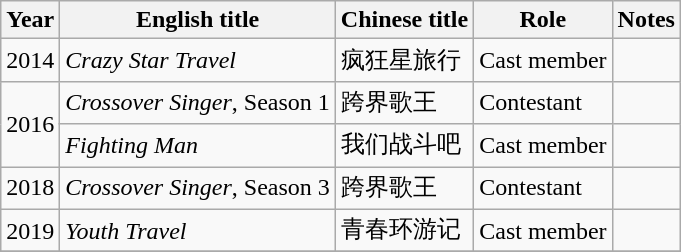<table class="wikitable">
<tr>
<th>Year</th>
<th>English title</th>
<th>Chinese title</th>
<th>Role</th>
<th>Notes</th>
</tr>
<tr>
<td rowspan="1">2014</td>
<td><em>Crazy Star Travel</em></td>
<td>疯狂星旅行</td>
<td>Cast member</td>
<td></td>
</tr>
<tr>
<td rowspan="2">2016</td>
<td><em>Crossover Singer</em>, Season 1</td>
<td>跨界歌王</td>
<td>Contestant</td>
<td></td>
</tr>
<tr>
<td><em>Fighting Man</em></td>
<td>我们战斗吧</td>
<td>Cast member</td>
<td></td>
</tr>
<tr>
<td>2018</td>
<td><em>Crossover Singer</em>, Season 3</td>
<td>跨界歌王</td>
<td>Contestant</td>
<td></td>
</tr>
<tr>
<td>2019</td>
<td><em>Youth Travel</em></td>
<td>青春环游记</td>
<td>Cast member</td>
<td></td>
</tr>
<tr>
</tr>
</table>
